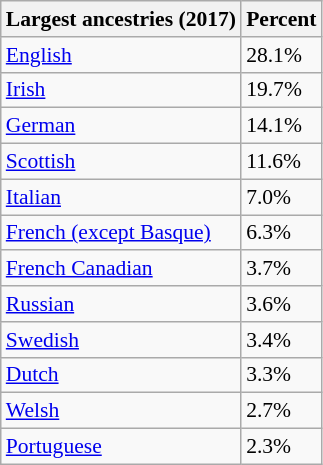<table class="wikitable sortable collapsible" style="font-size: 90%;">
<tr>
<th>Largest ancestries (2017)</th>
<th>Percent</th>
</tr>
<tr>
<td><a href='#'>English</a></td>
<td>28.1%</td>
</tr>
<tr>
<td><a href='#'>Irish</a></td>
<td>19.7%</td>
</tr>
<tr>
<td><a href='#'>German</a></td>
<td>14.1%</td>
</tr>
<tr>
<td><a href='#'>Scottish</a></td>
<td>11.6%</td>
</tr>
<tr>
<td><a href='#'>Italian</a></td>
<td>7.0%</td>
</tr>
<tr>
<td><a href='#'>French (except Basque)</a></td>
<td>6.3%</td>
</tr>
<tr>
<td><a href='#'>French Canadian</a></td>
<td>3.7%</td>
</tr>
<tr>
<td><a href='#'>Russian</a></td>
<td>3.6%</td>
</tr>
<tr>
<td><a href='#'>Swedish</a></td>
<td>3.4%</td>
</tr>
<tr>
<td><a href='#'>Dutch</a></td>
<td>3.3%</td>
</tr>
<tr>
<td><a href='#'>Welsh</a></td>
<td>2.7%</td>
</tr>
<tr>
<td><a href='#'>Portuguese</a></td>
<td>2.3%</td>
</tr>
</table>
